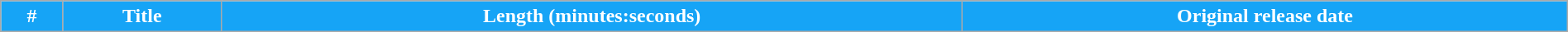<table class="wikitable plainrowheaders" style="width:100%;">
<tr style="color:white">
<th style="background-color: #16A4F6;">#</th>
<th style="background-color: #16A4F6;">Title</th>
<th style="background-color: #16A4F6;">Length (minutes:seconds)</th>
<th style="background-color: #16A4F6;">Original release date<br>






</th>
</tr>
</table>
